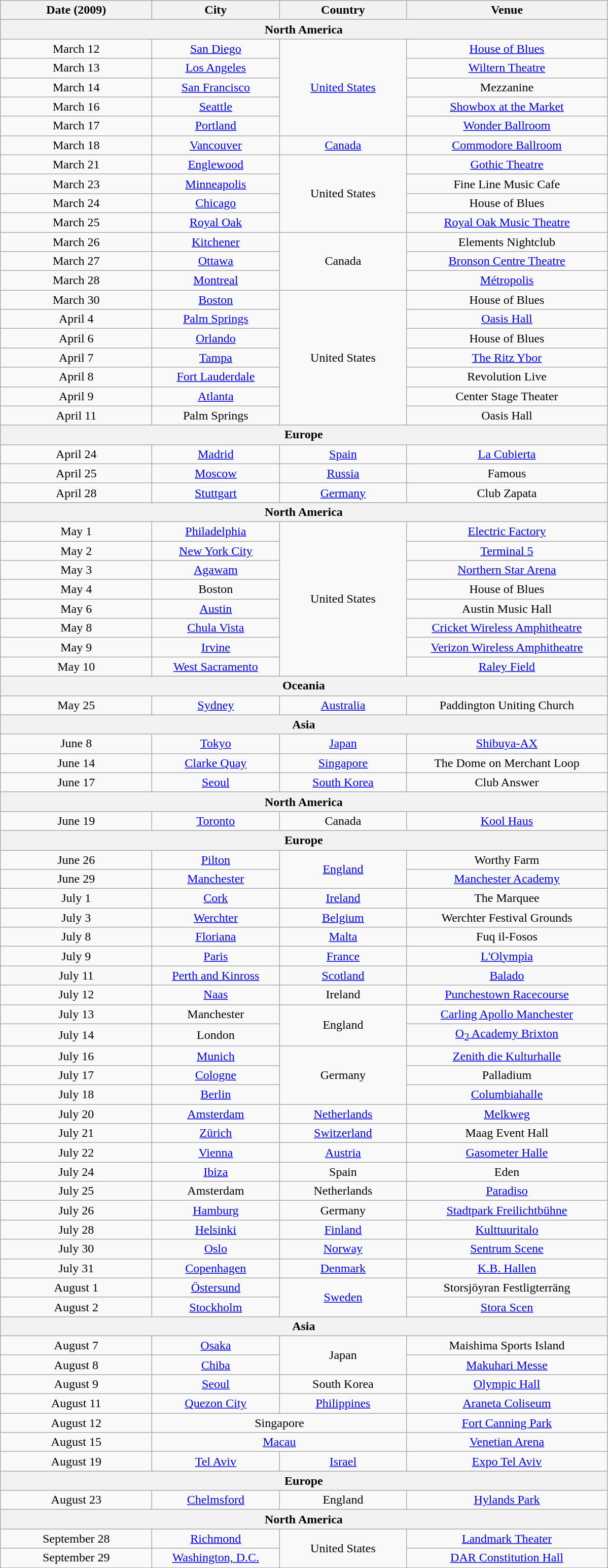<table class="wikitable plainrowheaders" style="text-align:center;">
<tr>
<th scope="col" style="width:12em;">Date (2009)</th>
<th scope="col" style="width:10em;">City</th>
<th scope="col" style="width:10em;">Country</th>
<th scope="col" style="width:16em;">Venue</th>
</tr>
<tr>
<th colspan="4">North America</th>
</tr>
<tr>
<td>March 12</td>
<td><a href='#'>San Diego</a></td>
<td rowspan="5"><a href='#'>United States</a></td>
<td><a href='#'>House of Blues</a></td>
</tr>
<tr>
<td>March 13</td>
<td><a href='#'>Los Angeles</a></td>
<td><a href='#'>Wiltern Theatre</a></td>
</tr>
<tr>
<td>March 14</td>
<td><a href='#'>San Francisco</a></td>
<td>Mezzanine<br></td>
</tr>
<tr>
<td>March 16</td>
<td><a href='#'>Seattle</a></td>
<td><a href='#'>Showbox at the Market</a></td>
</tr>
<tr>
<td>March 17</td>
<td><a href='#'>Portland</a></td>
<td><a href='#'>Wonder Ballroom</a></td>
</tr>
<tr>
<td>March 18</td>
<td><a href='#'>Vancouver</a></td>
<td><a href='#'>Canada</a></td>
<td><a href='#'>Commodore Ballroom</a></td>
</tr>
<tr>
<td>March 21</td>
<td><a href='#'>Englewood</a></td>
<td rowspan="4">United States</td>
<td><a href='#'>Gothic Theatre</a></td>
</tr>
<tr>
<td>March 23</td>
<td><a href='#'>Minneapolis</a></td>
<td>Fine Line Music Cafe</td>
</tr>
<tr>
<td>March 24</td>
<td><a href='#'>Chicago</a></td>
<td>House of Blues<br></td>
</tr>
<tr>
<td>March 25</td>
<td><a href='#'>Royal Oak</a></td>
<td><a href='#'>Royal Oak Music Theatre</a></td>
</tr>
<tr>
<td>March 26</td>
<td><a href='#'>Kitchener</a></td>
<td rowspan="3">Canada</td>
<td>Elements Nightclub</td>
</tr>
<tr>
<td>March 27</td>
<td><a href='#'>Ottawa</a></td>
<td><a href='#'>Bronson Centre Theatre</a></td>
</tr>
<tr>
<td>March 28</td>
<td><a href='#'>Montreal</a></td>
<td><a href='#'>Métropolis</a></td>
</tr>
<tr>
<td>March 30</td>
<td><a href='#'>Boston</a></td>
<td rowspan="7">United States</td>
<td>House of Blues</td>
</tr>
<tr>
<td>April 4</td>
<td><a href='#'>Palm Springs</a></td>
<td><a href='#'>Oasis Hall</a></td>
</tr>
<tr>
<td>April 6</td>
<td><a href='#'>Orlando</a></td>
<td>House of Blues</td>
</tr>
<tr>
<td>April 7</td>
<td><a href='#'>Tampa</a></td>
<td><a href='#'>The Ritz Ybor</a></td>
</tr>
<tr>
<td>April 8</td>
<td><a href='#'>Fort Lauderdale</a></td>
<td>Revolution Live</td>
</tr>
<tr>
<td>April 9</td>
<td><a href='#'>Atlanta</a></td>
<td>Center Stage Theater</td>
</tr>
<tr>
<td>April 11</td>
<td>Palm Springs</td>
<td>Oasis Hall</td>
</tr>
<tr>
<th colspan="4">Europe</th>
</tr>
<tr>
<td>April 24</td>
<td><a href='#'>Madrid</a></td>
<td><a href='#'>Spain</a></td>
<td><a href='#'>La Cubierta</a></td>
</tr>
<tr>
<td>April 25</td>
<td><a href='#'>Moscow</a></td>
<td><a href='#'>Russia</a></td>
<td>Famous</td>
</tr>
<tr>
<td>April 28</td>
<td><a href='#'>Stuttgart</a></td>
<td><a href='#'>Germany</a></td>
<td>Club Zapata</td>
</tr>
<tr>
<th colspan="4">North America</th>
</tr>
<tr>
<td>May 1</td>
<td><a href='#'>Philadelphia</a></td>
<td rowspan="8">United States</td>
<td><a href='#'>Electric Factory</a></td>
</tr>
<tr>
<td>May 2</td>
<td><a href='#'>New York City</a></td>
<td><a href='#'>Terminal 5</a><br></td>
</tr>
<tr>
<td>May 3</td>
<td><a href='#'>Agawam</a></td>
<td><a href='#'>Northern Star Arena</a></td>
</tr>
<tr>
<td>May 4</td>
<td>Boston</td>
<td>House of Blues</td>
</tr>
<tr>
<td>May 6</td>
<td><a href='#'>Austin</a></td>
<td>Austin Music Hall</td>
</tr>
<tr>
<td>May 8</td>
<td><a href='#'>Chula Vista</a></td>
<td><a href='#'>Cricket Wireless Amphitheatre</a></td>
</tr>
<tr>
<td>May 9</td>
<td><a href='#'>Irvine</a></td>
<td><a href='#'>Verizon Wireless Amphitheatre</a></td>
</tr>
<tr>
<td>May 10</td>
<td><a href='#'>West Sacramento</a></td>
<td><a href='#'>Raley Field</a></td>
</tr>
<tr>
<th colspan="4">Oceania</th>
</tr>
<tr>
<td>May 25</td>
<td><a href='#'>Sydney</a></td>
<td><a href='#'>Australia</a></td>
<td>Paddington Uniting Church</td>
</tr>
<tr>
<th colspan="4">Asia</th>
</tr>
<tr>
<td>June 8</td>
<td><a href='#'>Tokyo</a></td>
<td><a href='#'>Japan</a></td>
<td><a href='#'>Shibuya-AX</a></td>
</tr>
<tr>
<td>June 14</td>
<td><a href='#'>Clarke Quay</a></td>
<td><a href='#'>Singapore</a></td>
<td>The Dome on Merchant Loop</td>
</tr>
<tr>
<td>June 17</td>
<td><a href='#'>Seoul</a></td>
<td><a href='#'>South Korea</a></td>
<td>Club Answer</td>
</tr>
<tr>
<th colspan="4">North America</th>
</tr>
<tr>
<td>June 19</td>
<td><a href='#'>Toronto</a></td>
<td>Canada</td>
<td><a href='#'>Kool Haus</a></td>
</tr>
<tr>
<th colspan="4">Europe</th>
</tr>
<tr>
<td>June 26</td>
<td><a href='#'>Pilton</a></td>
<td rowspan="2"><a href='#'>England</a></td>
<td>Worthy Farm</td>
</tr>
<tr>
<td>June 29</td>
<td><a href='#'>Manchester</a></td>
<td><a href='#'>Manchester Academy</a></td>
</tr>
<tr>
<td>July 1</td>
<td><a href='#'>Cork</a></td>
<td><a href='#'>Ireland</a></td>
<td>The Marquee</td>
</tr>
<tr>
<td>July 3</td>
<td><a href='#'>Werchter</a></td>
<td><a href='#'>Belgium</a></td>
<td>Werchter Festival Grounds</td>
</tr>
<tr>
<td>July 8</td>
<td><a href='#'>Floriana</a></td>
<td><a href='#'>Malta</a></td>
<td>Fuq il-Fosos</td>
</tr>
<tr>
<td>July 9</td>
<td><a href='#'>Paris</a></td>
<td><a href='#'>France</a></td>
<td><a href='#'>L'Olympia</a></td>
</tr>
<tr>
<td>July 11</td>
<td><a href='#'>Perth and Kinross</a></td>
<td><a href='#'>Scotland</a></td>
<td><a href='#'>Balado</a></td>
</tr>
<tr>
<td>July 12</td>
<td><a href='#'>Naas</a></td>
<td>Ireland</td>
<td><a href='#'>Punchestown Racecourse</a></td>
</tr>
<tr>
<td>July 13</td>
<td>Manchester</td>
<td rowspan="2">England</td>
<td><a href='#'>Carling Apollo Manchester</a></td>
</tr>
<tr>
<td>July 14</td>
<td>London</td>
<td><a href='#'>O<sub>2</sub> Academy Brixton</a></td>
</tr>
<tr>
<td>July 16</td>
<td><a href='#'>Munich</a></td>
<td rowspan="3">Germany</td>
<td><a href='#'>Zenith die Kulturhalle</a></td>
</tr>
<tr>
<td>July 17</td>
<td><a href='#'>Cologne</a></td>
<td>Palladium</td>
</tr>
<tr>
<td>July 18</td>
<td><a href='#'>Berlin</a></td>
<td><a href='#'>Columbiahalle</a></td>
</tr>
<tr>
<td>July 20</td>
<td><a href='#'>Amsterdam</a></td>
<td><a href='#'>Netherlands</a></td>
<td><a href='#'>Melkweg</a></td>
</tr>
<tr>
<td>July 21</td>
<td><a href='#'>Zürich</a></td>
<td><a href='#'>Switzerland</a></td>
<td>Maag Event Hall</td>
</tr>
<tr>
<td>July 22</td>
<td><a href='#'>Vienna</a></td>
<td><a href='#'>Austria</a></td>
<td><a href='#'>Gasometer Halle</a></td>
</tr>
<tr>
<td>July 24</td>
<td><a href='#'>Ibiza</a></td>
<td>Spain</td>
<td>Eden</td>
</tr>
<tr>
<td>July 25</td>
<td>Amsterdam</td>
<td>Netherlands</td>
<td><a href='#'>Paradiso</a></td>
</tr>
<tr>
<td>July 26</td>
<td><a href='#'>Hamburg</a></td>
<td>Germany</td>
<td><a href='#'>Stadtpark Freilichtbühne</a></td>
</tr>
<tr>
<td>July 28</td>
<td><a href='#'>Helsinki</a></td>
<td><a href='#'>Finland</a></td>
<td><a href='#'>Kulttuuritalo</a></td>
</tr>
<tr>
<td>July 30</td>
<td><a href='#'>Oslo</a></td>
<td><a href='#'>Norway</a></td>
<td><a href='#'>Sentrum Scene</a></td>
</tr>
<tr>
<td>July 31</td>
<td><a href='#'>Copenhagen</a></td>
<td><a href='#'>Denmark</a></td>
<td><a href='#'>K.B. Hallen</a></td>
</tr>
<tr>
<td>August 1</td>
<td><a href='#'>Östersund</a></td>
<td rowspan="2"><a href='#'>Sweden</a></td>
<td>Storsjöyran Festligterräng</td>
</tr>
<tr>
<td>August 2</td>
<td><a href='#'>Stockholm</a></td>
<td><a href='#'>Stora Scen</a></td>
</tr>
<tr>
<th colspan="4">Asia</th>
</tr>
<tr>
<td>August 7</td>
<td><a href='#'>Osaka</a></td>
<td rowspan="2">Japan</td>
<td>Maishima Sports Island</td>
</tr>
<tr>
<td>August 8</td>
<td><a href='#'>Chiba</a></td>
<td><a href='#'>Makuhari Messe</a></td>
</tr>
<tr>
<td>August 9</td>
<td><a href='#'>Seoul</a></td>
<td>South Korea</td>
<td><a href='#'>Olympic Hall</a></td>
</tr>
<tr>
<td>August 11</td>
<td><a href='#'>Quezon City</a></td>
<td><a href='#'>Philippines</a></td>
<td><a href='#'>Araneta Coliseum</a></td>
</tr>
<tr>
<td>August 12</td>
<td colspan="2">Singapore</td>
<td><a href='#'>Fort Canning Park</a></td>
</tr>
<tr>
<td>August 15</td>
<td colspan="2"><a href='#'>Macau</a></td>
<td><a href='#'>Venetian Arena</a></td>
</tr>
<tr>
<td>August 19</td>
<td><a href='#'>Tel Aviv</a></td>
<td><a href='#'>Israel</a></td>
<td><a href='#'>Expo Tel Aviv</a></td>
</tr>
<tr>
<th colspan="4">Europe</th>
</tr>
<tr>
<td>August 23</td>
<td><a href='#'>Chelmsford</a></td>
<td rowspan="1">England</td>
<td><a href='#'>Hylands Park</a></td>
</tr>
<tr>
<th colspan="4">North America</th>
</tr>
<tr>
<td>September 28</td>
<td><a href='#'>Richmond</a></td>
<td rowspan="2">United States</td>
<td><a href='#'>Landmark Theater</a></td>
</tr>
<tr>
<td>September 29</td>
<td><a href='#'>Washington, D.C.</a></td>
<td><a href='#'>DAR Constitution Hall</a></td>
</tr>
</table>
